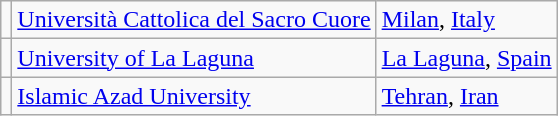<table class="wikitable">
<tr>
<td></td>
<td> <a href='#'>Università Cattolica del Sacro Cuore</a></td>
<td><a href='#'>Milan</a>, <a href='#'>Italy</a></td>
</tr>
<tr>
<td></td>
<td> <a href='#'>University of La Laguna</a></td>
<td><a href='#'>La Laguna</a>, <a href='#'>Spain</a></td>
</tr>
<tr>
<td></td>
<td> <a href='#'>Islamic Azad University</a></td>
<td><a href='#'>Tehran</a>, <a href='#'>Iran</a></td>
</tr>
</table>
